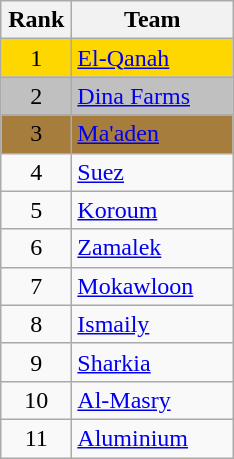<table class="wikitable" style="text-align: center;">
<tr>
<th width=40>Rank</th>
<th width=100>Team</th>
</tr>
<tr bgcolor=gold>
<td>1</td>
<td align="left"><a href='#'>El-Qanah</a></td>
</tr>
<tr bgcolor=silver>
<td>2</td>
<td align="left"><a href='#'>Dina Farms</a></td>
</tr>
<tr bgcolor="a67d3d">
<td>3</td>
<td align="left"><a href='#'>Ma'aden</a></td>
</tr>
<tr>
<td>4</td>
<td align="left"><a href='#'>Suez</a></td>
</tr>
<tr>
<td>5</td>
<td align="left"><a href='#'>Koroum</a></td>
</tr>
<tr>
<td>6</td>
<td align="left"><a href='#'>Zamalek</a></td>
</tr>
<tr>
<td>7</td>
<td align="left"><a href='#'>Mokawloon</a></td>
</tr>
<tr>
<td>8</td>
<td align="left"><a href='#'>Ismaily</a></td>
</tr>
<tr>
<td>9</td>
<td align="left"><a href='#'>Sharkia</a></td>
</tr>
<tr>
<td>10</td>
<td align="left"><a href='#'>Al-Masry</a></td>
</tr>
<tr>
<td>11</td>
<td align="left"><a href='#'>Aluminium</a></td>
</tr>
</table>
